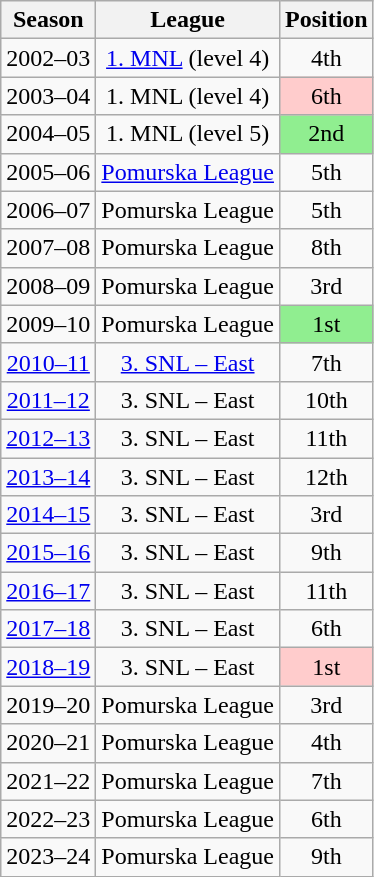<table class="wikitable" style="text-align: center">
<tr>
<th>Season</th>
<th>League</th>
<th>Position</th>
</tr>
<tr>
<td>2002–03</td>
<td><a href='#'>1. MNL</a> (level 4)</td>
<td>4th</td>
</tr>
<tr>
<td>2003–04</td>
<td>1. MNL (level 4)</td>
<td style="background: #FFCCCC;">6th</td>
</tr>
<tr>
<td>2004–05</td>
<td>1. MNL (level 5)</td>
<td style="background: #90EE90;">2nd</td>
</tr>
<tr>
<td>2005–06</td>
<td><a href='#'>Pomurska League</a></td>
<td>5th</td>
</tr>
<tr>
<td>2006–07</td>
<td>Pomurska League</td>
<td>5th</td>
</tr>
<tr>
<td>2007–08</td>
<td>Pomurska League</td>
<td>8th</td>
</tr>
<tr>
<td>2008–09</td>
<td>Pomurska League</td>
<td>3rd</td>
</tr>
<tr>
<td>2009–10</td>
<td>Pomurska League</td>
<td style="background: #90EE90;">1st</td>
</tr>
<tr>
<td><a href='#'>2010–11</a></td>
<td><a href='#'>3. SNL – East</a></td>
<td>7th</td>
</tr>
<tr>
<td><a href='#'>2011–12</a></td>
<td>3. SNL – East</td>
<td>10th</td>
</tr>
<tr>
<td><a href='#'>2012–13</a></td>
<td>3. SNL – East</td>
<td>11th</td>
</tr>
<tr>
<td><a href='#'>2013–14</a></td>
<td>3. SNL – East</td>
<td>12th</td>
</tr>
<tr>
<td><a href='#'>2014–15</a></td>
<td>3. SNL – East</td>
<td>3rd</td>
</tr>
<tr>
<td><a href='#'>2015–16</a></td>
<td>3. SNL – East</td>
<td>9th</td>
</tr>
<tr>
<td><a href='#'>2016–17</a></td>
<td>3. SNL – East</td>
<td>11th</td>
</tr>
<tr>
<td><a href='#'>2017–18</a></td>
<td>3. SNL – East</td>
<td>6th</td>
</tr>
<tr>
<td><a href='#'>2018–19</a></td>
<td>3. SNL – East</td>
<td style="background: #FFCCCC;">1st</td>
</tr>
<tr>
<td>2019–20</td>
<td>Pomurska League</td>
<td>3rd</td>
</tr>
<tr>
<td>2020–21</td>
<td>Pomurska League</td>
<td>4th</td>
</tr>
<tr>
<td>2021–22</td>
<td>Pomurska League</td>
<td>7th</td>
</tr>
<tr>
<td>2022–23</td>
<td>Pomurska League</td>
<td>6th</td>
</tr>
<tr>
<td>2023–24</td>
<td>Pomurska League</td>
<td>9th</td>
</tr>
</table>
